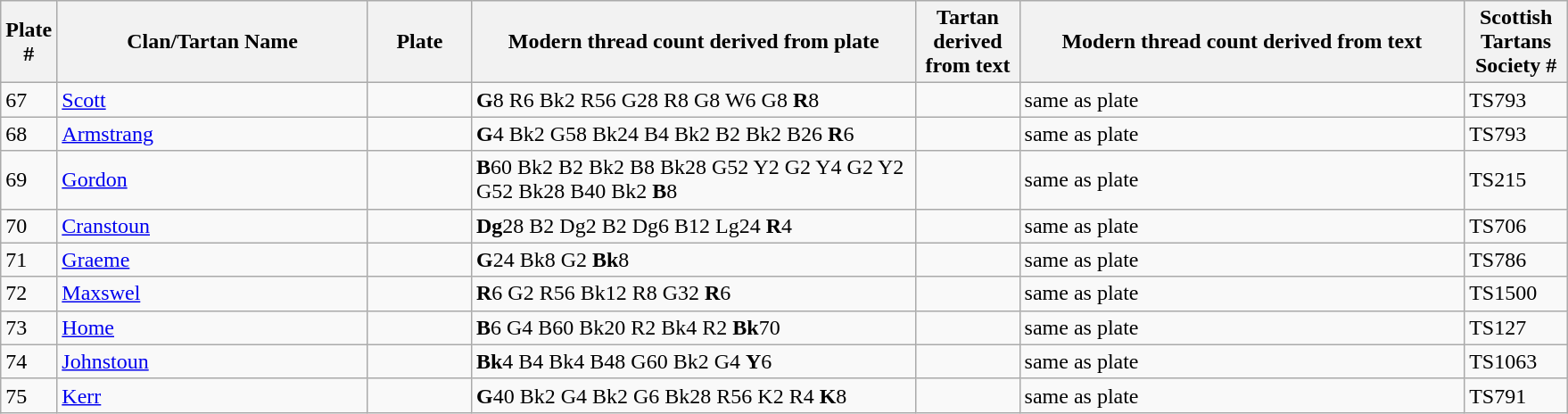<table class="wikitable">
<tr>
<th width="20">Plate #</th>
<th width="225">Clan/Tartan Name</th>
<th width="70">Plate</th>
<th width="325">Modern thread count derived from plate</th>
<th width="70">Tartan derived from text</th>
<th width="325">Modern thread count derived from text</th>
<th width="70">Scottish Tartans Society #</th>
</tr>
<tr>
<td>67</td>
<td><a href='#'>Scott</a></td>
<td></td>
<td><strong>G</strong>8 R6 Bk2 R56 G28 R8 G8 W6 G8 <strong>R</strong>8</td>
<td></td>
<td>same as plate</td>
<td>TS793</td>
</tr>
<tr>
<td>68</td>
<td><a href='#'>Armstrang</a></td>
<td></td>
<td><strong>G</strong>4 Bk2 G58 Bk24 B4 Bk2 B2 Bk2 B26 <strong>R</strong>6</td>
<td></td>
<td>same as plate</td>
<td>TS793</td>
</tr>
<tr>
<td>69</td>
<td><a href='#'>Gordon</a></td>
<td></td>
<td><strong>B</strong>60 Bk2 B2 Bk2 B8 Bk28 G52 Y2 G2 Y4 G2 Y2 G52 Bk28 B40 Bk2 <strong>B</strong>8</td>
<td></td>
<td>same as plate</td>
<td>TS215</td>
</tr>
<tr>
<td>70</td>
<td><a href='#'>Cranstoun</a></td>
<td></td>
<td><strong>Dg</strong>28 B2 Dg2 B2 Dg6 B12 Lg24 <strong>R</strong>4</td>
<td></td>
<td>same as plate</td>
<td>TS706</td>
</tr>
<tr>
<td>71</td>
<td><a href='#'>Graeme</a></td>
<td></td>
<td><strong>G</strong>24 Bk8 G2 <strong>Bk</strong>8</td>
<td></td>
<td>same as plate</td>
<td>TS786</td>
</tr>
<tr>
<td>72</td>
<td><a href='#'>Maxswel</a></td>
<td></td>
<td><strong>R</strong>6 G2 R56 Bk12 R8 G32 <strong>R</strong>6</td>
<td></td>
<td>same as plate</td>
<td>TS1500</td>
</tr>
<tr>
<td>73</td>
<td><a href='#'>Home</a></td>
<td></td>
<td><strong>B</strong>6 G4 B60 Bk20 R2 Bk4 R2 <strong>Bk</strong>70</td>
<td></td>
<td>same as plate</td>
<td>TS127</td>
</tr>
<tr>
<td>74</td>
<td><a href='#'>Johnstoun</a></td>
<td></td>
<td><strong>Bk</strong>4 B4 Bk4 B48 G60 Bk2 G4 <strong>Y</strong>6</td>
<td></td>
<td>same as plate</td>
<td>TS1063</td>
</tr>
<tr>
<td>75</td>
<td><a href='#'>Kerr</a></td>
<td></td>
<td><strong>G</strong>40 Bk2 G4 Bk2 G6 Bk28 R56 K2 R4 <strong>K</strong>8</td>
<td></td>
<td>same as plate</td>
<td>TS791</td>
</tr>
</table>
